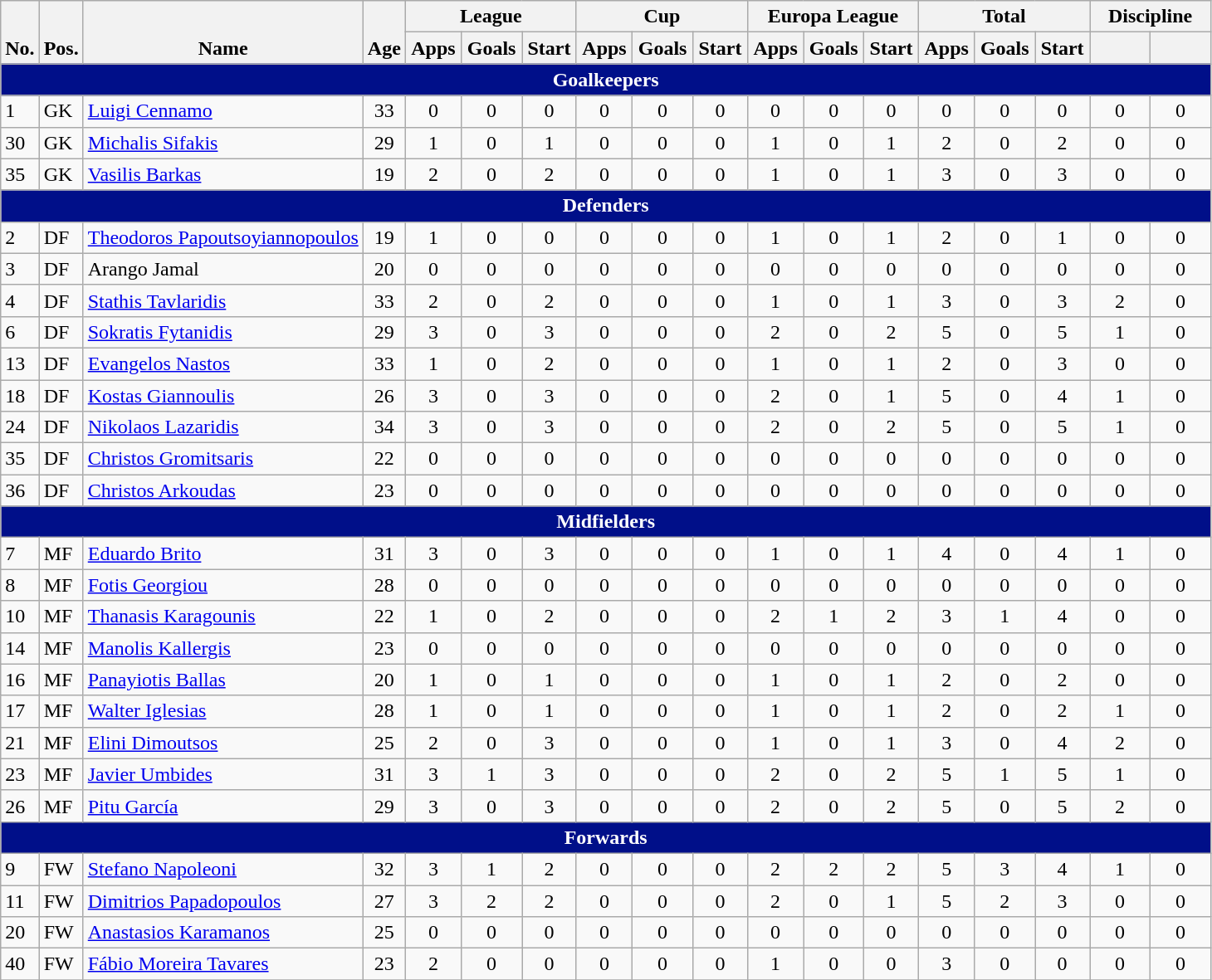<table class="wikitable" style="text-align:center">
<tr>
<th rowspan="2" valign="bottom">No.</th>
<th rowspan="2" valign="bottom">Pos.</th>
<th rowspan="2" valign="bottom">Name</th>
<th rowspan="2" valign="bottom">Age</th>
<th colspan="3" width="130">League</th>
<th colspan="3" width="130">Cup</th>
<th colspan="3" width="130">Europa League</th>
<th colspan="3" width="130">Total</th>
<th colspan="2" width="90">Discipline</th>
</tr>
<tr>
<th>Apps</th>
<th>Goals</th>
<th>Start</th>
<th>Apps</th>
<th>Goals</th>
<th>Start</th>
<th>Apps</th>
<th>Goals</th>
<th>Start</th>
<th>Apps</th>
<th>Goals</th>
<th>Start</th>
<th></th>
<th></th>
</tr>
<tr>
<th colspan="18" style="background:#000f89; color:#ffffff; text-align:center;">Goalkeepers</th>
</tr>
<tr>
<td align="left">1</td>
<td align="left">GK</td>
<td align="left"> <a href='#'>Luigi Cennamo</a></td>
<td>33</td>
<td>0</td>
<td>0</td>
<td>0</td>
<td>0</td>
<td>0</td>
<td>0</td>
<td>0</td>
<td>0</td>
<td>0</td>
<td>0</td>
<td>0</td>
<td>0</td>
<td>0</td>
<td>0</td>
</tr>
<tr>
<td align="left">30</td>
<td align="left">GK</td>
<td align="left"> <a href='#'>Michalis Sifakis</a></td>
<td>29</td>
<td>1</td>
<td>0</td>
<td>1</td>
<td>0</td>
<td>0</td>
<td>0</td>
<td>1</td>
<td>0</td>
<td>1</td>
<td>2</td>
<td>0</td>
<td>2</td>
<td>0</td>
<td>0</td>
</tr>
<tr>
<td align="left">35</td>
<td align="left">GK</td>
<td align="left"> <a href='#'>Vasilis Barkas</a></td>
<td>19</td>
<td>2</td>
<td>0</td>
<td>2</td>
<td>0</td>
<td>0</td>
<td>0</td>
<td>1</td>
<td>0</td>
<td>1</td>
<td>3</td>
<td>0</td>
<td>3</td>
<td>0</td>
<td>0</td>
</tr>
<tr>
<th colspan="18" style="background:#000f89; color:#ffffff; text-align:center;">Defenders</th>
</tr>
<tr>
<td align="left">2</td>
<td align="left">DF</td>
<td align="left"> <a href='#'>Theodoros Papoutsoyiannopoulos</a></td>
<td>19</td>
<td>1</td>
<td>0</td>
<td>0</td>
<td>0</td>
<td>0</td>
<td>0</td>
<td>1</td>
<td>0</td>
<td>1</td>
<td>2</td>
<td>0</td>
<td>1</td>
<td>0</td>
<td>0</td>
</tr>
<tr>
<td align="left">3</td>
<td align="left">DF</td>
<td align="left"> Arango Jamal</td>
<td>20</td>
<td>0</td>
<td>0</td>
<td>0</td>
<td>0</td>
<td>0</td>
<td>0</td>
<td>0</td>
<td>0</td>
<td>0</td>
<td>0</td>
<td>0</td>
<td>0</td>
<td>0</td>
<td>0</td>
</tr>
<tr>
<td align="left">4</td>
<td align="left">DF</td>
<td align="left"> <a href='#'>Stathis Tavlaridis</a></td>
<td>33</td>
<td>2</td>
<td>0</td>
<td>2</td>
<td>0</td>
<td>0</td>
<td>0</td>
<td>1</td>
<td>0</td>
<td>1</td>
<td>3</td>
<td>0</td>
<td>3</td>
<td>2</td>
<td>0</td>
</tr>
<tr>
<td align="left">6</td>
<td align="left">DF</td>
<td align="left"> <a href='#'>Sokratis Fytanidis</a></td>
<td>29</td>
<td>3</td>
<td>0</td>
<td>3</td>
<td>0</td>
<td>0</td>
<td>0</td>
<td>2</td>
<td>0</td>
<td>2</td>
<td>5</td>
<td>0</td>
<td>5</td>
<td>1</td>
<td>0</td>
</tr>
<tr>
<td align="left">13</td>
<td align="left">DF</td>
<td align="left"> <a href='#'>Evangelos Nastos</a></td>
<td>33</td>
<td>1</td>
<td>0</td>
<td>2</td>
<td>0</td>
<td>0</td>
<td>0</td>
<td>1</td>
<td>0</td>
<td>1</td>
<td>2</td>
<td>0</td>
<td>3</td>
<td>0</td>
<td>0</td>
</tr>
<tr>
<td align="left">18</td>
<td align="left">DF</td>
<td align="left"> <a href='#'>Kostas Giannoulis</a></td>
<td>26</td>
<td>3</td>
<td>0</td>
<td>3</td>
<td>0</td>
<td>0</td>
<td>0</td>
<td>2</td>
<td>0</td>
<td>1</td>
<td>5</td>
<td>0</td>
<td>4</td>
<td>1</td>
<td>0</td>
</tr>
<tr>
<td align="left">24</td>
<td align="left">DF</td>
<td align="left"> <a href='#'>Nikolaos Lazaridis</a></td>
<td>34</td>
<td>3</td>
<td>0</td>
<td>3</td>
<td>0</td>
<td>0</td>
<td>0</td>
<td>2</td>
<td>0</td>
<td>2</td>
<td>5</td>
<td>0</td>
<td>5</td>
<td>1</td>
<td>0</td>
</tr>
<tr>
<td align="left">35</td>
<td align="left">DF</td>
<td align="left"> <a href='#'>Christos Gromitsaris</a></td>
<td>22</td>
<td>0</td>
<td>0</td>
<td>0</td>
<td>0</td>
<td>0</td>
<td>0</td>
<td>0</td>
<td>0</td>
<td>0</td>
<td>0</td>
<td>0</td>
<td>0</td>
<td>0</td>
<td>0</td>
</tr>
<tr>
<td align="left">36</td>
<td align="left">DF</td>
<td align="left"> <a href='#'>Christos Arkoudas</a></td>
<td>23</td>
<td>0</td>
<td>0</td>
<td>0</td>
<td>0</td>
<td>0</td>
<td>0</td>
<td>0</td>
<td>0</td>
<td>0</td>
<td>0</td>
<td>0</td>
<td>0</td>
<td>0</td>
<td>0</td>
</tr>
<tr>
<th colspan="18" style="background:#000f89; color:#ffffff; text-align:center;">Midfielders</th>
</tr>
<tr>
<td align="left">7</td>
<td align="left">MF</td>
<td align="left"> <a href='#'>Eduardo Brito</a></td>
<td>31</td>
<td>3</td>
<td>0</td>
<td>3</td>
<td>0</td>
<td>0</td>
<td>0</td>
<td>1</td>
<td>0</td>
<td>1</td>
<td>4</td>
<td>0</td>
<td>4</td>
<td>1</td>
<td>0</td>
</tr>
<tr>
<td align="left">8</td>
<td align="left">MF</td>
<td align="left"> <a href='#'>Fotis Georgiou</a></td>
<td>28</td>
<td>0</td>
<td>0</td>
<td>0</td>
<td>0</td>
<td>0</td>
<td>0</td>
<td>0</td>
<td>0</td>
<td>0</td>
<td>0</td>
<td>0</td>
<td>0</td>
<td>0</td>
<td>0</td>
</tr>
<tr>
<td align="left">10</td>
<td align="left">MF</td>
<td align="left"> <a href='#'>Thanasis Karagounis</a></td>
<td>22</td>
<td>1</td>
<td>0</td>
<td>2</td>
<td>0</td>
<td>0</td>
<td>0</td>
<td>2</td>
<td>1</td>
<td>2</td>
<td>3</td>
<td>1</td>
<td>4</td>
<td>0</td>
<td>0</td>
</tr>
<tr>
<td align="left">14</td>
<td align="left">MF</td>
<td align="left"> <a href='#'>Manolis Kallergis</a></td>
<td>23</td>
<td>0</td>
<td>0</td>
<td>0</td>
<td>0</td>
<td>0</td>
<td>0</td>
<td>0</td>
<td>0</td>
<td>0</td>
<td>0</td>
<td>0</td>
<td>0</td>
<td>0</td>
<td>0</td>
</tr>
<tr>
<td align="left">16</td>
<td align="left">MF</td>
<td align="left"> <a href='#'>Panayiotis Ballas</a></td>
<td>20</td>
<td>1</td>
<td>0</td>
<td>1</td>
<td>0</td>
<td>0</td>
<td>0</td>
<td>1</td>
<td>0</td>
<td>1</td>
<td>2</td>
<td>0</td>
<td>2</td>
<td>0</td>
<td>0</td>
</tr>
<tr>
<td align="left">17</td>
<td align="left">MF</td>
<td align="left"> <a href='#'>Walter Iglesias</a></td>
<td>28</td>
<td>1</td>
<td>0</td>
<td>1</td>
<td>0</td>
<td>0</td>
<td>0</td>
<td>1</td>
<td>0</td>
<td>1</td>
<td>2</td>
<td>0</td>
<td>2</td>
<td>1</td>
<td>0</td>
</tr>
<tr>
<td align="left">21</td>
<td align="left">MF</td>
<td align="left"> <a href='#'>Elini Dimoutsos</a></td>
<td>25</td>
<td>2</td>
<td>0</td>
<td>3</td>
<td>0</td>
<td>0</td>
<td>0</td>
<td>1</td>
<td>0</td>
<td>1</td>
<td>3</td>
<td>0</td>
<td>4</td>
<td>2</td>
<td>0</td>
</tr>
<tr>
<td align="left">23</td>
<td align="left">MF</td>
<td align="left"> <a href='#'>Javier Umbides</a></td>
<td>31</td>
<td>3</td>
<td>1</td>
<td>3</td>
<td>0</td>
<td>0</td>
<td>0</td>
<td>2</td>
<td>0</td>
<td>2</td>
<td>5</td>
<td>1</td>
<td>5</td>
<td>1</td>
<td>0</td>
</tr>
<tr>
<td align="left">26</td>
<td align="left">MF</td>
<td align="left"> <a href='#'>Pitu García</a></td>
<td>29</td>
<td>3</td>
<td>0</td>
<td>3</td>
<td>0</td>
<td>0</td>
<td>0</td>
<td>2</td>
<td>0</td>
<td>2</td>
<td>5</td>
<td>0</td>
<td>5</td>
<td>2</td>
<td>0</td>
</tr>
<tr>
<th colspan="18" style="background:#000f89; color:#ffffff; text-align:center;">Forwards</th>
</tr>
<tr>
<td align="left">9</td>
<td align="left">FW</td>
<td align="left"> <a href='#'>Stefano Napoleoni</a></td>
<td>32</td>
<td>3</td>
<td>1</td>
<td>2</td>
<td>0</td>
<td>0</td>
<td>0</td>
<td>2</td>
<td>2</td>
<td>2</td>
<td>5</td>
<td>3</td>
<td>4</td>
<td>1</td>
<td>0</td>
</tr>
<tr>
<td align="left">11</td>
<td align="left">FW</td>
<td align="left"> <a href='#'>Dimitrios Papadopoulos</a></td>
<td>27</td>
<td>3</td>
<td>2</td>
<td>2</td>
<td>0</td>
<td>0</td>
<td>0</td>
<td>2</td>
<td>0</td>
<td>1</td>
<td>5</td>
<td>2</td>
<td>3</td>
<td>0</td>
<td>0</td>
</tr>
<tr>
<td align="left">20</td>
<td align="left">FW</td>
<td align="left"> <a href='#'>Anastasios Karamanos</a></td>
<td>25</td>
<td>0</td>
<td>0</td>
<td>0</td>
<td>0</td>
<td>0</td>
<td>0</td>
<td>0</td>
<td>0</td>
<td>0</td>
<td>0</td>
<td>0</td>
<td>0</td>
<td>0</td>
<td>0</td>
</tr>
<tr>
<td align="left">40</td>
<td align="left">FW</td>
<td align="left"> <a href='#'>Fábio Moreira Tavares</a></td>
<td>23</td>
<td>2</td>
<td>0</td>
<td>0</td>
<td>0</td>
<td>0</td>
<td>0</td>
<td>1</td>
<td>0</td>
<td>0</td>
<td>3</td>
<td>0</td>
<td>0</td>
<td>0</td>
<td>0</td>
</tr>
<tr>
</tr>
</table>
